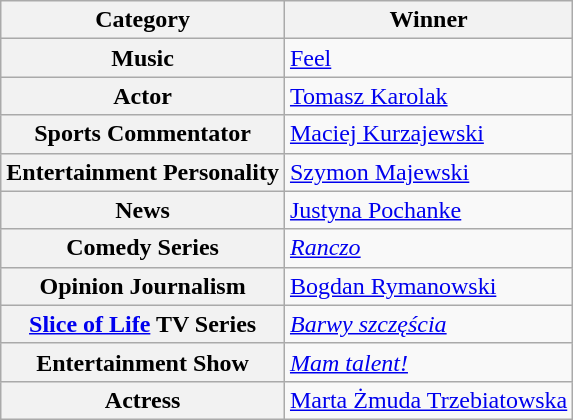<table class="wikitable">
<tr>
<th>Category</th>
<th>Winner</th>
</tr>
<tr>
<th scope="row">Music</th>
<td><a href='#'>Feel</a></td>
</tr>
<tr>
<th scope="row">Actor</th>
<td><a href='#'>Tomasz Karolak</a></td>
</tr>
<tr>
<th scope="row">Sports Commentator</th>
<td><a href='#'>Maciej Kurzajewski</a></td>
</tr>
<tr>
<th scope="row">Entertainment Personality</th>
<td><a href='#'>Szymon Majewski</a></td>
</tr>
<tr>
<th scope="row">News</th>
<td><a href='#'>Justyna Pochanke</a></td>
</tr>
<tr>
<th scope="row">Comedy Series</th>
<td><em><a href='#'>Ranczo</a></em></td>
</tr>
<tr>
<th scope="row">Opinion Journalism</th>
<td><a href='#'>Bogdan Rymanowski</a></td>
</tr>
<tr>
<th scope="row"><a href='#'>Slice of Life</a> TV Series</th>
<td><em><a href='#'>Barwy szczęścia</a></em></td>
</tr>
<tr>
<th scope="row">Entertainment Show</th>
<td><em><a href='#'>Mam talent!</a></em></td>
</tr>
<tr>
<th scope="row">Actress</th>
<td><a href='#'>Marta Żmuda Trzebiatowska</a></td>
</tr>
</table>
